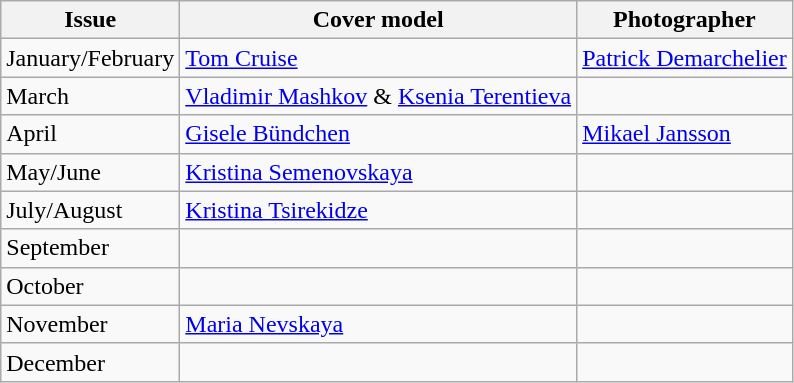<table class="sortable wikitable">
<tr>
<th>Issue</th>
<th>Cover model</th>
<th>Photographer</th>
</tr>
<tr>
<td>January/February</td>
<td><a href='#'>Tom Cruise</a></td>
<td><a href='#'>Patrick Demarchelier</a></td>
</tr>
<tr>
<td>March</td>
<td><a href='#'>Vladimir Mashkov</a> & <a href='#'>Ksenia Terentieva</a></td>
<td></td>
</tr>
<tr>
<td>April</td>
<td><a href='#'>Gisele Bündchen</a></td>
<td><a href='#'>Mikael Jansson</a></td>
</tr>
<tr>
<td>May/June</td>
<td><a href='#'>Kristina Semenovskaya</a></td>
<td></td>
</tr>
<tr>
<td>July/August</td>
<td><a href='#'>Kristina Tsirekidze</a></td>
<td></td>
</tr>
<tr>
<td>September</td>
<td></td>
<td></td>
</tr>
<tr>
<td>October</td>
<td></td>
<td></td>
</tr>
<tr>
<td>November</td>
<td><a href='#'>Maria Nevskaya</a></td>
<td></td>
</tr>
<tr>
<td>December</td>
<td></td>
<td></td>
</tr>
</table>
